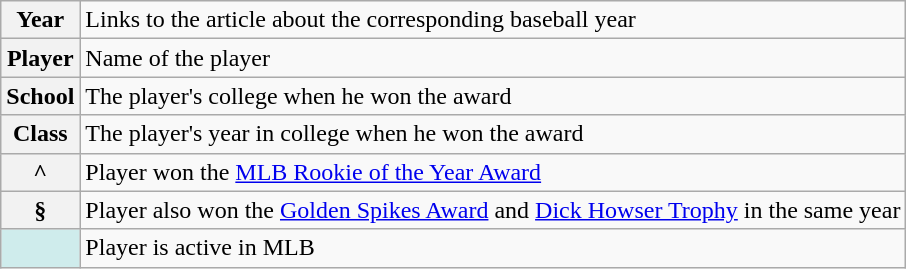<table class="wikitable plainrowheaders">
<tr>
<th scope="row" style="text-align:center"><strong>Year</strong></th>
<td>Links to the article about the corresponding baseball year</td>
</tr>
<tr>
<th scope="row" style="text-align:center"><strong>Player</strong></th>
<td>Name of the player</td>
</tr>
<tr>
<th scope="row" style="text-align:center"><strong>School</strong></th>
<td>The player's college when he won the award</td>
</tr>
<tr>
<th scope="row" style="text-align:center"><strong>Class</strong></th>
<td>The player's year in college when he won the award</td>
</tr>
<tr>
<th scope="row" style="text-align:center">^</th>
<td>Player won the <a href='#'>MLB Rookie of the Year Award</a></td>
</tr>
<tr>
<th scope="row" style="text-align:center">§</th>
<td>Player also won the <a href='#'>Golden Spikes Award</a> and <a href='#'>Dick Howser Trophy</a> in the same year</td>
</tr>
<tr>
<th scope="row" style="text-align:center; background:#cfecec;"></th>
<td>Player is active in MLB</td>
</tr>
</table>
